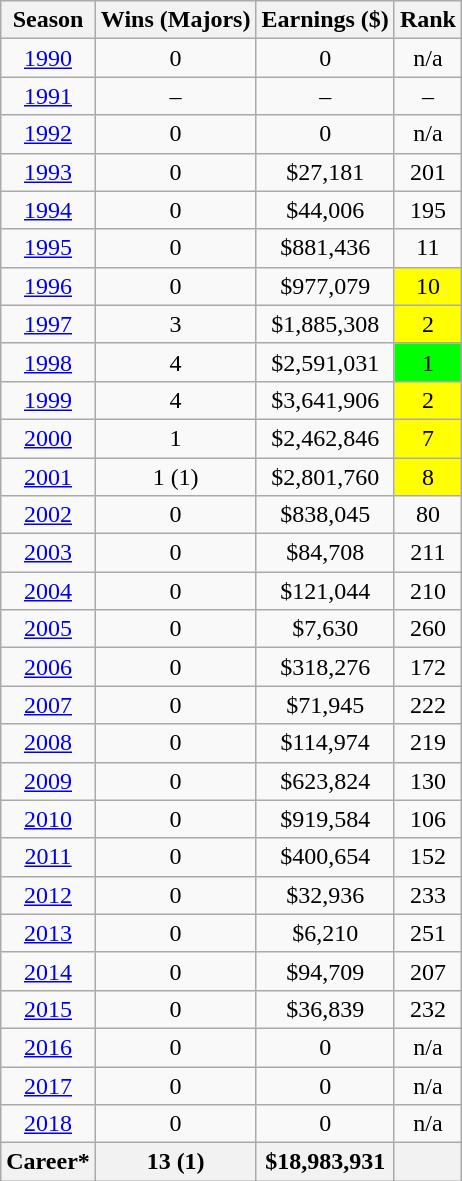<table class="wikitable" style="text-align:center">
<tr>
<th>Season</th>
<th>Wins (Majors)</th>
<th>Earnings ($)</th>
<th>Rank</th>
</tr>
<tr>
<td><a href='#'>1990</a></td>
<td>0</td>
<td>0</td>
<td>n/a</td>
</tr>
<tr>
<td><a href='#'>1991</a></td>
<td>–</td>
<td>–</td>
<td>–</td>
</tr>
<tr>
<td><a href='#'>1992</a></td>
<td>0</td>
<td>0</td>
<td>n/a</td>
</tr>
<tr>
<td><a href='#'>1993</a></td>
<td>0</td>
<td>$27,181</td>
<td>201</td>
</tr>
<tr>
<td><a href='#'>1994</a></td>
<td>0</td>
<td>$44,006</td>
<td>195</td>
</tr>
<tr>
<td><a href='#'>1995</a></td>
<td>0</td>
<td>$881,436</td>
<td>11</td>
</tr>
<tr>
<td><a href='#'>1996</a></td>
<td>0</td>
<td>$977,079</td>
<td style="background:yellow;">10</td>
</tr>
<tr>
<td><a href='#'>1997</a></td>
<td>3</td>
<td>$1,885,308</td>
<td style="background:yellow;">2</td>
</tr>
<tr>
<td><a href='#'>1998</a></td>
<td>4</td>
<td>$2,591,031</td>
<td style="background:lime;">1</td>
</tr>
<tr>
<td><a href='#'>1999</a></td>
<td>4</td>
<td>$3,641,906</td>
<td style="background:yellow;">2</td>
</tr>
<tr>
<td><a href='#'>2000</a></td>
<td>1</td>
<td>$2,462,846</td>
<td style="background:yellow;">7</td>
</tr>
<tr>
<td><a href='#'>2001</a></td>
<td>1 (1)</td>
<td>$2,801,760</td>
<td style="background:yellow;">8</td>
</tr>
<tr>
<td><a href='#'>2002</a></td>
<td>0</td>
<td>$838,045</td>
<td>80</td>
</tr>
<tr>
<td><a href='#'>2003</a></td>
<td>0</td>
<td>$84,708</td>
<td>211</td>
</tr>
<tr>
<td><a href='#'>2004</a></td>
<td>0</td>
<td>$121,044</td>
<td>210</td>
</tr>
<tr>
<td><a href='#'>2005</a></td>
<td>0</td>
<td>$7,630</td>
<td>260</td>
</tr>
<tr>
<td><a href='#'>2006</a></td>
<td>0</td>
<td>$318,276</td>
<td>172</td>
</tr>
<tr>
<td><a href='#'>2007</a></td>
<td>0</td>
<td>$71,945</td>
<td>222</td>
</tr>
<tr>
<td><a href='#'>2008</a></td>
<td>0</td>
<td>$114,974</td>
<td>219</td>
</tr>
<tr>
<td><a href='#'>2009</a></td>
<td>0</td>
<td>$623,824</td>
<td>130</td>
</tr>
<tr>
<td><a href='#'>2010</a></td>
<td>0</td>
<td>$919,584</td>
<td>106</td>
</tr>
<tr>
<td><a href='#'>2011</a></td>
<td>0</td>
<td>$400,654</td>
<td>152</td>
</tr>
<tr>
<td><a href='#'>2012</a></td>
<td>0</td>
<td>$32,936</td>
<td>233</td>
</tr>
<tr>
<td><a href='#'>2013</a></td>
<td>0</td>
<td>$6,210</td>
<td>251</td>
</tr>
<tr>
<td><a href='#'>2014</a></td>
<td>0</td>
<td>$94,709</td>
<td>207</td>
</tr>
<tr>
<td><a href='#'>2015</a></td>
<td>0</td>
<td>$36,839</td>
<td>232</td>
</tr>
<tr>
<td><a href='#'>2016</a></td>
<td>0</td>
<td>0</td>
<td>n/a</td>
</tr>
<tr>
<td><a href='#'>2017</a></td>
<td>0</td>
<td>0</td>
<td>n/a</td>
</tr>
<tr>
<td><a href='#'>2018</a></td>
<td>0</td>
<td>0</td>
<td>n/a</td>
</tr>
<tr>
<th>Career*</th>
<th>13 (1)</th>
<th>$18,983,931</th>
<th></th>
</tr>
</table>
